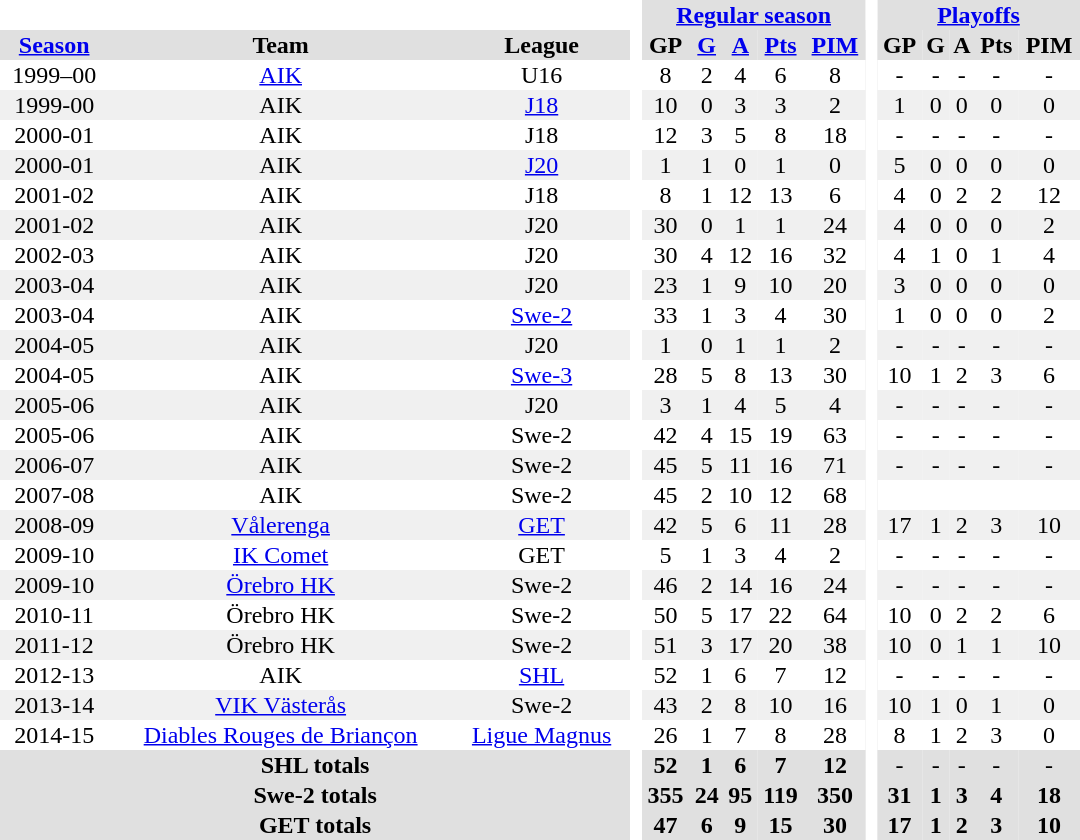<table border="0" cellpadding="1" cellspacing="0" ID="Table3" style="text-align:center; width:45em">
<tr bgcolor="#e0e0e0">
<th colspan="3" bgcolor="#ffffff"> </th>
<th rowspan="99" bgcolor="#ffffff"> </th>
<th colspan="5"><a href='#'>Regular season</a></th>
<th rowspan="99" bgcolor="#ffffff"> </th>
<th colspan="5"><a href='#'>Playoffs</a></th>
</tr>
<tr bgcolor="#e0e0e0">
<th><a href='#'>Season</a></th>
<th>Team</th>
<th>League</th>
<th>GP</th>
<th><a href='#'>G</a></th>
<th><a href='#'>A</a></th>
<th><a href='#'>Pts</a></th>
<th><a href='#'>PIM</a></th>
<th>GP</th>
<th>G</th>
<th>A</th>
<th>Pts</th>
<th>PIM</th>
</tr>
<tr>
<td>1999–00</td>
<td><a href='#'>AIK</a></td>
<td>U16</td>
<td>8</td>
<td>2</td>
<td>4</td>
<td>6</td>
<td>8</td>
<td>-</td>
<td>-</td>
<td>-</td>
<td>-</td>
<td>-</td>
</tr>
<tr bgcolor="#f0f0f0">
<td>1999-00</td>
<td>AIK</td>
<td><a href='#'>J18</a></td>
<td>10</td>
<td>0</td>
<td>3</td>
<td>3</td>
<td>2</td>
<td>1</td>
<td>0</td>
<td>0</td>
<td>0</td>
<td>0</td>
</tr>
<tr>
<td>2000-01</td>
<td>AIK</td>
<td>J18</td>
<td>12</td>
<td>3</td>
<td>5</td>
<td>8</td>
<td>18</td>
<td>-</td>
<td>-</td>
<td>-</td>
<td>-</td>
<td>-</td>
</tr>
<tr bgcolor="#f0f0f0">
<td>2000-01</td>
<td>AIK</td>
<td><a href='#'>J20</a></td>
<td>1</td>
<td>1</td>
<td>0</td>
<td>1</td>
<td>0</td>
<td>5</td>
<td>0</td>
<td>0</td>
<td>0</td>
<td>0</td>
</tr>
<tr>
<td>2001-02</td>
<td>AIK</td>
<td>J18</td>
<td>8</td>
<td>1</td>
<td>12</td>
<td>13</td>
<td>6</td>
<td>4</td>
<td>0</td>
<td>2</td>
<td>2</td>
<td>12</td>
</tr>
<tr bgcolor="#f0f0f0">
<td>2001-02</td>
<td>AIK</td>
<td>J20</td>
<td>30</td>
<td>0</td>
<td>1</td>
<td>1</td>
<td>24</td>
<td>4</td>
<td>0</td>
<td>0</td>
<td>0</td>
<td>2</td>
</tr>
<tr>
<td>2002-03</td>
<td>AIK</td>
<td>J20</td>
<td>30</td>
<td>4</td>
<td>12</td>
<td>16</td>
<td>32</td>
<td>4</td>
<td>1</td>
<td>0</td>
<td>1</td>
<td>4</td>
</tr>
<tr bgcolor="#f0f0f0">
<td>2003-04</td>
<td>AIK</td>
<td>J20</td>
<td>23</td>
<td>1</td>
<td>9</td>
<td>10</td>
<td>20</td>
<td>3</td>
<td>0</td>
<td>0</td>
<td>0</td>
<td>0</td>
</tr>
<tr>
<td>2003-04</td>
<td>AIK</td>
<td><a href='#'>Swe-2</a></td>
<td>33</td>
<td>1</td>
<td>3</td>
<td>4</td>
<td>30</td>
<td>1</td>
<td>0</td>
<td>0</td>
<td>0</td>
<td>2</td>
</tr>
<tr bgcolor="#f0f0f0">
<td>2004-05</td>
<td>AIK</td>
<td>J20</td>
<td>1</td>
<td>0</td>
<td>1</td>
<td>1</td>
<td>2</td>
<td>-</td>
<td>-</td>
<td>-</td>
<td>-</td>
<td>-</td>
</tr>
<tr>
<td>2004-05</td>
<td>AIK</td>
<td><a href='#'>Swe-3</a></td>
<td>28</td>
<td>5</td>
<td>8</td>
<td>13</td>
<td>30</td>
<td>10</td>
<td>1</td>
<td>2</td>
<td>3</td>
<td>6</td>
</tr>
<tr bgcolor="#f0f0f0">
<td>2005-06</td>
<td>AIK</td>
<td>J20</td>
<td>3</td>
<td>1</td>
<td>4</td>
<td>5</td>
<td>4</td>
<td>-</td>
<td>-</td>
<td>-</td>
<td>-</td>
<td>-</td>
</tr>
<tr>
<td>2005-06</td>
<td>AIK</td>
<td>Swe-2</td>
<td>42</td>
<td>4</td>
<td>15</td>
<td>19</td>
<td>63</td>
<td>-</td>
<td>-</td>
<td>-</td>
<td>-</td>
<td>-</td>
</tr>
<tr bgcolor="#f0f0f0">
<td>2006-07</td>
<td>AIK</td>
<td>Swe-2</td>
<td>45</td>
<td>5</td>
<td>11</td>
<td>16</td>
<td>71</td>
<td>-</td>
<td>-</td>
<td>-</td>
<td>-</td>
<td>-</td>
</tr>
<tr>
<td>2007-08</td>
<td>AIK</td>
<td>Swe-2</td>
<td>45</td>
<td>2</td>
<td>10</td>
<td>12</td>
<td>68</td>
</tr>
<tr bgcolor="#f0f0f0">
<td>2008-09</td>
<td><a href='#'>Vålerenga</a></td>
<td><a href='#'>GET</a></td>
<td>42</td>
<td>5</td>
<td>6</td>
<td>11</td>
<td>28</td>
<td>17</td>
<td>1</td>
<td>2</td>
<td>3</td>
<td>10</td>
</tr>
<tr>
<td>2009-10</td>
<td><a href='#'>IK Comet</a></td>
<td>GET</td>
<td>5</td>
<td>1</td>
<td>3</td>
<td>4</td>
<td>2</td>
<td>-</td>
<td>-</td>
<td>-</td>
<td>-</td>
<td>-</td>
</tr>
<tr bgcolor="#f0f0f0">
<td>2009-10</td>
<td><a href='#'>Örebro HK</a></td>
<td>Swe-2</td>
<td>46</td>
<td>2</td>
<td>14</td>
<td>16</td>
<td>24</td>
<td>-</td>
<td>-</td>
<td>-</td>
<td>-</td>
<td>-</td>
</tr>
<tr>
<td>2010-11</td>
<td>Örebro HK</td>
<td>Swe-2</td>
<td>50</td>
<td>5</td>
<td>17</td>
<td>22</td>
<td>64</td>
<td>10</td>
<td>0</td>
<td>2</td>
<td>2</td>
<td>6</td>
</tr>
<tr bgcolor="#f0f0f0">
<td>2011-12</td>
<td>Örebro HK</td>
<td>Swe-2</td>
<td>51</td>
<td>3</td>
<td>17</td>
<td>20</td>
<td>38</td>
<td>10</td>
<td>0</td>
<td>1</td>
<td>1</td>
<td>10</td>
</tr>
<tr>
<td>2012-13</td>
<td>AIK</td>
<td><a href='#'>SHL</a></td>
<td>52</td>
<td>1</td>
<td>6</td>
<td>7</td>
<td>12</td>
<td>-</td>
<td>-</td>
<td>-</td>
<td>-</td>
<td>-</td>
</tr>
<tr bgcolor="#f0f0f0">
<td>2013-14</td>
<td><a href='#'>VIK Västerås</a></td>
<td>Swe-2</td>
<td>43</td>
<td>2</td>
<td>8</td>
<td>10</td>
<td>16</td>
<td>10</td>
<td>1</td>
<td>0</td>
<td>1</td>
<td>0</td>
</tr>
<tr>
<td>2014-15</td>
<td><a href='#'>Diables Rouges de Briançon</a></td>
<td><a href='#'>Ligue Magnus</a></td>
<td>26</td>
<td>1</td>
<td>7</td>
<td>8</td>
<td>28</td>
<td>8</td>
<td>1</td>
<td>2</td>
<td>3</td>
<td>0</td>
</tr>
<tr bgcolor="#e0e0e0">
<th colspan="3">SHL totals</th>
<th>52</th>
<th>1</th>
<th>6</th>
<th>7</th>
<th>12</th>
<td>-</td>
<td>-</td>
<td>-</td>
<td>-</td>
<td>-</td>
</tr>
<tr bgcolor="#e0e0e0">
<th colspan="3">Swe-2 totals</th>
<th>355</th>
<th>24</th>
<th>95</th>
<th>119</th>
<th>350</th>
<th>31</th>
<th>1</th>
<th>3</th>
<th>4</th>
<th>18</th>
</tr>
<tr bgcolor="#e0e0e0">
<th colspan="3">GET totals</th>
<th>47</th>
<th>6</th>
<th>9</th>
<th>15</th>
<th>30</th>
<th>17</th>
<th>1</th>
<th>2</th>
<th>3</th>
<th>10</th>
</tr>
</table>
